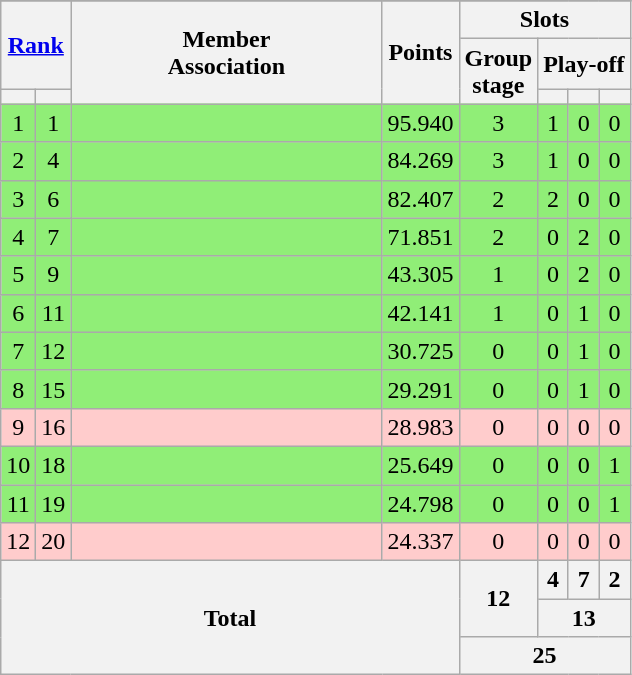<table class="wikitable" style="text-align:center">
<tr>
</tr>
<tr>
<th colspan=2 rowspan=2><a href='#'>Rank</a></th>
<th rowspan=3 width=200>Member<br>Association</th>
<th rowspan=3>Points</th>
<th colspan=4>Slots</th>
</tr>
<tr>
<th rowspan=2>Group<br>stage</th>
<th colspan=3>Play-off</th>
</tr>
<tr>
<th></th>
<th></th>
<th></th>
<th></th>
<th></th>
</tr>
<tr bgcolor=#90ee77>
<td>1</td>
<td>1</td>
<td align=left></td>
<td>95.940</td>
<td>3</td>
<td>1</td>
<td>0</td>
<td>0</td>
</tr>
<tr bgcolor=#90ee77>
<td>2</td>
<td>4</td>
<td align=left></td>
<td>84.269</td>
<td>3</td>
<td>1</td>
<td>0</td>
<td>0</td>
</tr>
<tr bgcolor=#90ee77>
<td>3</td>
<td>6</td>
<td align=left></td>
<td>82.407</td>
<td>2</td>
<td>2</td>
<td>0</td>
<td>0</td>
</tr>
<tr bgcolor=#90ee77>
<td>4</td>
<td>7</td>
<td align=left></td>
<td>71.851</td>
<td>2</td>
<td>0</td>
<td>2</td>
<td>0</td>
</tr>
<tr bgcolor=#90ee77>
<td>5</td>
<td>9</td>
<td align=left></td>
<td>43.305</td>
<td>1</td>
<td>0</td>
<td>2</td>
<td>0</td>
</tr>
<tr bgcolor=#90ee77>
<td>6</td>
<td>11</td>
<td align=left></td>
<td>42.141</td>
<td>1</td>
<td>0</td>
<td>1</td>
<td>0</td>
</tr>
<tr bgcolor=#90ee77>
<td>7</td>
<td>12</td>
<td align=left></td>
<td>30.725</td>
<td>0</td>
<td>0</td>
<td>1</td>
<td>0</td>
</tr>
<tr bgcolor=#90ee77>
<td>8</td>
<td>15</td>
<td align=left></td>
<td>29.291</td>
<td>0</td>
<td>0</td>
<td>1</td>
<td>0</td>
</tr>
<tr bgcolor=#ffcccc>
<td>9</td>
<td>16</td>
<td align=left></td>
<td>28.983</td>
<td>0</td>
<td>0</td>
<td>0</td>
<td>0</td>
</tr>
<tr bgcolor=#90ee77>
<td>10</td>
<td>18</td>
<td align=left></td>
<td>25.649</td>
<td>0</td>
<td>0</td>
<td>0</td>
<td>1</td>
</tr>
<tr bgcolor=#90ee77>
<td>11</td>
<td>19</td>
<td align=left></td>
<td>24.798</td>
<td>0</td>
<td>0</td>
<td>0</td>
<td>1</td>
</tr>
<tr bgcolor=#ffcccc>
<td>12</td>
<td>20</td>
<td align=left></td>
<td>24.337</td>
<td>0</td>
<td>0</td>
<td>0</td>
<td>0</td>
</tr>
<tr>
<th colspan=4 rowspan=3>Total</th>
<th rowspan=2>12</th>
<th>4</th>
<th>7</th>
<th>2</th>
</tr>
<tr>
<th colspan=3>13</th>
</tr>
<tr>
<th colspan=4>25</th>
</tr>
</table>
